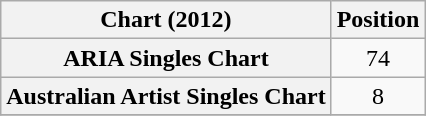<table class="wikitable plainrowheaders sortable" style="text-align:center;">
<tr>
<th scope="col">Chart (2012)</th>
<th scope="col">Position</th>
</tr>
<tr>
<th scope="row">ARIA Singles Chart</th>
<td>74</td>
</tr>
<tr>
<th scope="row">Australian Artist Singles Chart</th>
<td>8</td>
</tr>
<tr>
</tr>
</table>
